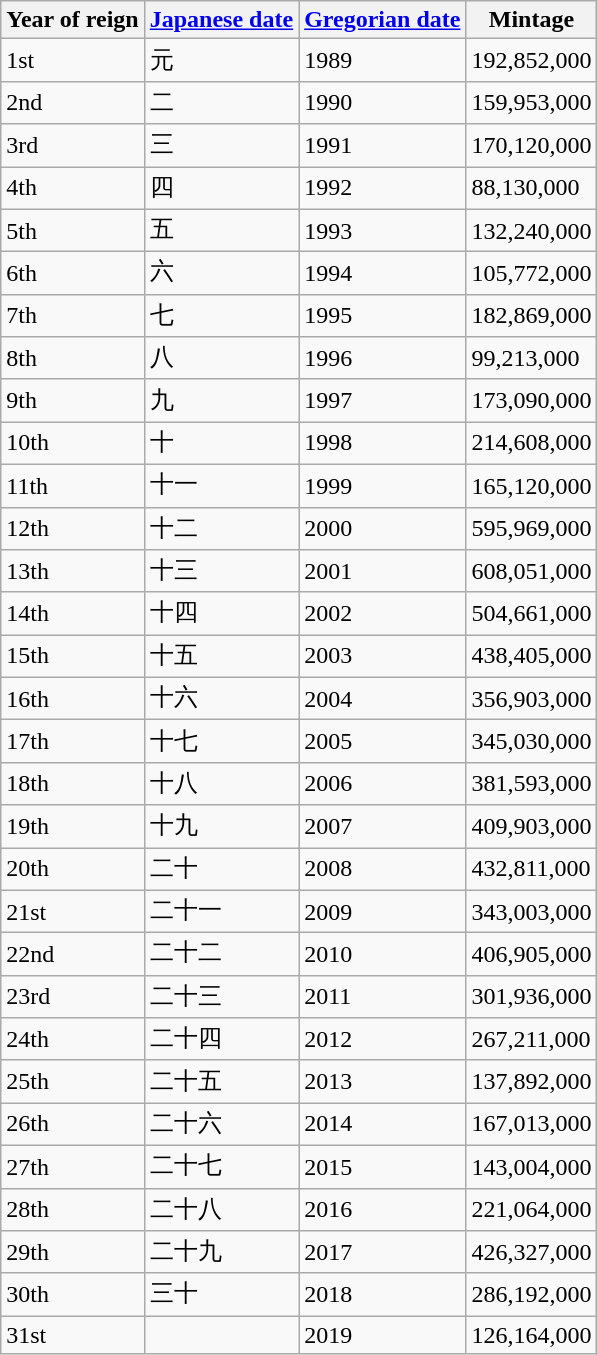<table class="wikitable sortable">
<tr>
<th>Year of reign</th>
<th class="unsortable"><a href='#'>Japanese date</a></th>
<th><a href='#'>Gregorian date</a></th>
<th>Mintage</th>
</tr>
<tr>
<td>1st</td>
<td>元</td>
<td>1989</td>
<td>192,852,000</td>
</tr>
<tr>
<td>2nd</td>
<td>二</td>
<td>1990</td>
<td>159,953,000</td>
</tr>
<tr>
<td>3rd</td>
<td>三</td>
<td>1991</td>
<td>170,120,000</td>
</tr>
<tr>
<td>4th</td>
<td>四</td>
<td>1992</td>
<td>88,130,000</td>
</tr>
<tr>
<td>5th</td>
<td>五</td>
<td>1993</td>
<td>132,240,000</td>
</tr>
<tr>
<td>6th</td>
<td>六</td>
<td>1994</td>
<td>105,772,000</td>
</tr>
<tr>
<td>7th</td>
<td>七</td>
<td>1995</td>
<td>182,869,000</td>
</tr>
<tr>
<td>8th</td>
<td>八</td>
<td>1996</td>
<td>99,213,000</td>
</tr>
<tr>
<td>9th</td>
<td>九</td>
<td>1997</td>
<td>173,090,000</td>
</tr>
<tr>
<td>10th</td>
<td>十</td>
<td>1998</td>
<td>214,608,000</td>
</tr>
<tr>
<td>11th</td>
<td>十一</td>
<td>1999</td>
<td>165,120,000</td>
</tr>
<tr>
<td>12th</td>
<td>十二</td>
<td>2000</td>
<td>595,969,000</td>
</tr>
<tr>
<td>13th</td>
<td>十三</td>
<td>2001</td>
<td>608,051,000</td>
</tr>
<tr>
<td>14th</td>
<td>十四</td>
<td>2002</td>
<td>504,661,000</td>
</tr>
<tr>
<td>15th</td>
<td>十五</td>
<td>2003</td>
<td>438,405,000</td>
</tr>
<tr>
<td>16th</td>
<td>十六</td>
<td>2004</td>
<td>356,903,000</td>
</tr>
<tr>
<td>17th</td>
<td>十七</td>
<td>2005</td>
<td>345,030,000</td>
</tr>
<tr>
<td>18th</td>
<td>十八</td>
<td>2006</td>
<td>381,593,000</td>
</tr>
<tr>
<td>19th</td>
<td>十九</td>
<td>2007</td>
<td>409,903,000</td>
</tr>
<tr>
<td>20th</td>
<td>二十</td>
<td>2008</td>
<td>432,811,000</td>
</tr>
<tr>
<td>21st</td>
<td>二十一</td>
<td>2009</td>
<td>343,003,000</td>
</tr>
<tr>
<td>22nd</td>
<td>二十二</td>
<td>2010</td>
<td>406,905,000</td>
</tr>
<tr>
<td>23rd</td>
<td>二十三</td>
<td>2011</td>
<td>301,936,000</td>
</tr>
<tr>
<td>24th</td>
<td>二十四</td>
<td>2012</td>
<td>267,211,000</td>
</tr>
<tr>
<td>25th</td>
<td>二十五</td>
<td>2013</td>
<td>137,892,000</td>
</tr>
<tr>
<td>26th</td>
<td>二十六</td>
<td>2014</td>
<td>167,013,000</td>
</tr>
<tr>
<td>27th</td>
<td>二十七</td>
<td>2015</td>
<td>143,004,000</td>
</tr>
<tr>
<td>28th</td>
<td>二十八</td>
<td>2016</td>
<td>221,064,000</td>
</tr>
<tr>
<td>29th</td>
<td>二十九</td>
<td>2017</td>
<td>426,327,000</td>
</tr>
<tr>
<td>30th</td>
<td>三十</td>
<td>2018</td>
<td>286,192,000</td>
</tr>
<tr>
<td>31st</td>
<td></td>
<td>2019</td>
<td>126,164,000</td>
</tr>
</table>
